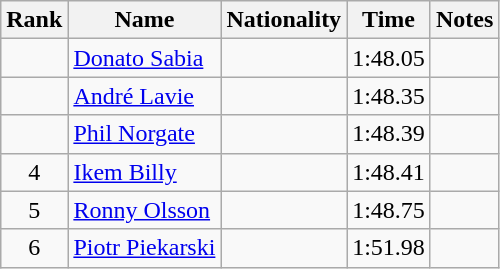<table class="wikitable sortable" style="text-align:center">
<tr>
<th>Rank</th>
<th>Name</th>
<th>Nationality</th>
<th>Time</th>
<th>Notes</th>
</tr>
<tr>
<td></td>
<td align="left"><a href='#'>Donato Sabia</a></td>
<td align=left></td>
<td>1:48.05</td>
<td></td>
</tr>
<tr>
<td></td>
<td align="left"><a href='#'>André Lavie</a></td>
<td align=left></td>
<td>1:48.35</td>
<td></td>
</tr>
<tr>
<td></td>
<td align="left"><a href='#'>Phil Norgate</a></td>
<td align=left></td>
<td>1:48.39</td>
<td></td>
</tr>
<tr>
<td>4</td>
<td align="left"><a href='#'>Ikem Billy</a></td>
<td align=left></td>
<td>1:48.41</td>
<td></td>
</tr>
<tr>
<td>5</td>
<td align="left"><a href='#'>Ronny Olsson</a></td>
<td align=left></td>
<td>1:48.75</td>
<td></td>
</tr>
<tr>
<td>6</td>
<td align="left"><a href='#'>Piotr Piekarski</a></td>
<td align=left></td>
<td>1:51.98</td>
<td></td>
</tr>
</table>
